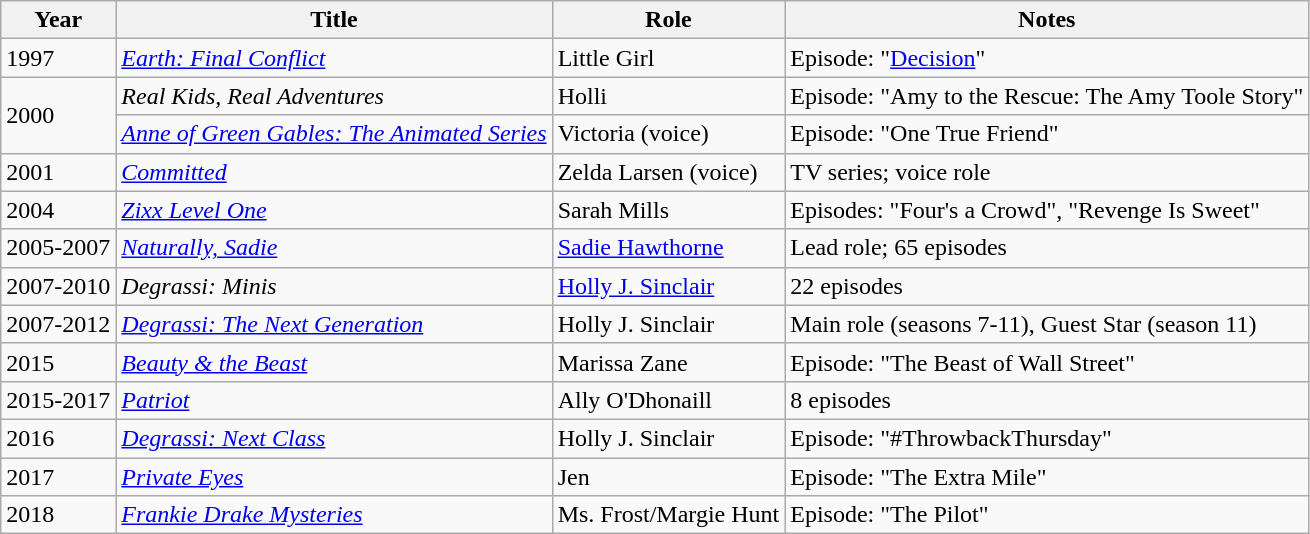<table class="wikitable sortable">
<tr>
<th>Year</th>
<th>Title</th>
<th>Role</th>
<th class="unsortable">Notes</th>
</tr>
<tr>
<td>1997</td>
<td><em><a href='#'>Earth: Final Conflict</a></em></td>
<td>Little Girl</td>
<td>Episode: "<a href='#'>Decision</a>"</td>
</tr>
<tr>
<td rowspan="2">2000</td>
<td><em>Real Kids, Real Adventures</em></td>
<td>Holli</td>
<td>Episode: "Amy to the Rescue: The Amy Toole Story"</td>
</tr>
<tr>
<td><em><a href='#'>Anne of Green Gables: The Animated Series</a></em></td>
<td>Victoria (voice)</td>
<td>Episode: "One True Friend"</td>
</tr>
<tr>
<td>2001</td>
<td><em><a href='#'>Committed</a></em></td>
<td>Zelda Larsen (voice)</td>
<td>TV series; voice role</td>
</tr>
<tr>
<td>2004</td>
<td><em><a href='#'>Zixx Level One</a></em></td>
<td>Sarah Mills</td>
<td>Episodes: "Four's a Crowd", "Revenge Is Sweet"</td>
</tr>
<tr>
<td>2005-2007</td>
<td><em><a href='#'>Naturally, Sadie</a></em></td>
<td><a href='#'>Sadie Hawthorne</a></td>
<td>Lead role; 65 episodes</td>
</tr>
<tr>
<td>2007-2010</td>
<td><em>Degrassi: Minis</em></td>
<td><a href='#'>Holly J. Sinclair</a></td>
<td>22 episodes</td>
</tr>
<tr>
<td>2007-2012</td>
<td><em><a href='#'>Degrassi: The Next Generation</a></em></td>
<td>Holly J. Sinclair</td>
<td>Main role (seasons 7-11), Guest Star (season 11)</td>
</tr>
<tr>
<td>2015</td>
<td><em><a href='#'>Beauty & the Beast</a></em></td>
<td>Marissa Zane</td>
<td>Episode: "The Beast of Wall Street"</td>
</tr>
<tr>
<td>2015-2017</td>
<td><em><a href='#'>Patriot</a></em></td>
<td>Ally O'Dhonaill</td>
<td>8 episodes</td>
</tr>
<tr>
<td>2016</td>
<td><em><a href='#'>Degrassi: Next Class</a></em></td>
<td>Holly J. Sinclair</td>
<td>Episode: "#ThrowbackThursday"</td>
</tr>
<tr>
<td>2017</td>
<td><em><a href='#'>Private Eyes</a></em></td>
<td>Jen</td>
<td>Episode: "The Extra Mile"</td>
</tr>
<tr>
<td>2018</td>
<td><em><a href='#'>Frankie Drake Mysteries</a></em></td>
<td>Ms. Frost/Margie Hunt</td>
<td>Episode: "The Pilot"</td>
</tr>
</table>
